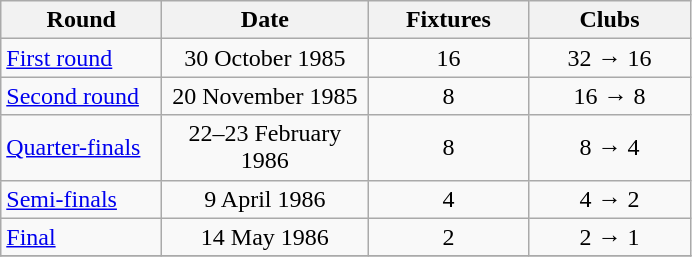<table class="wikitable" style="text-align:left">
<tr>
<th width=100>Round</th>
<th width=130>Date</th>
<th width=100>Fixtures</th>
<th width=100>Clubs</th>
</tr>
<tr>
<td><a href='#'>First round</a></td>
<td align="center">30 October 1985</td>
<td align="center">16</td>
<td align="center">32 → 16</td>
</tr>
<tr>
<td><a href='#'>Second round</a></td>
<td align="center">20 November 1985</td>
<td align="center">8</td>
<td align="center">16 → 8</td>
</tr>
<tr>
<td><a href='#'>Quarter-finals</a></td>
<td align="center">22–23 February 1986</td>
<td align="center">8</td>
<td align="center">8 → 4</td>
</tr>
<tr>
<td><a href='#'>Semi-finals</a></td>
<td align="center">9 April 1986</td>
<td align="center">4</td>
<td align="center">4 → 2</td>
</tr>
<tr>
<td><a href='#'>Final</a></td>
<td align="center">14 May 1986</td>
<td align="center">2</td>
<td align="center">2 → 1</td>
</tr>
<tr>
</tr>
</table>
